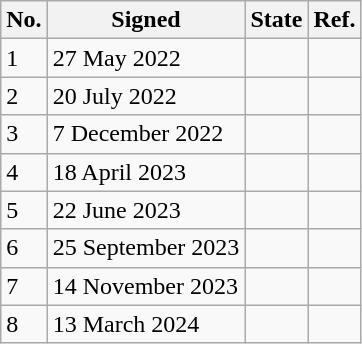<table class="wikitable sortable">
<tr>
<th>No.</th>
<th>Signed</th>
<th>State</th>
<th>Ref.</th>
</tr>
<tr>
<td>1</td>
<td>27 May 2022</td>
<td></td>
<td></td>
</tr>
<tr>
<td>2</td>
<td>20 July 2022</td>
<td></td>
<td></td>
</tr>
<tr>
<td>3</td>
<td>7 December 2022</td>
<td></td>
<td></td>
</tr>
<tr>
<td>4</td>
<td>18 April 2023</td>
<td></td>
<td></td>
</tr>
<tr>
<td>5</td>
<td>22 June 2023</td>
<td></td>
<td></td>
</tr>
<tr>
<td>6</td>
<td>25 September 2023</td>
<td></td>
<td></td>
</tr>
<tr>
<td>7</td>
<td>14 November 2023</td>
<td></td>
<td></td>
</tr>
<tr>
<td>8</td>
<td>13 March 2024</td>
<td></td>
<td></td>
</tr>
</table>
